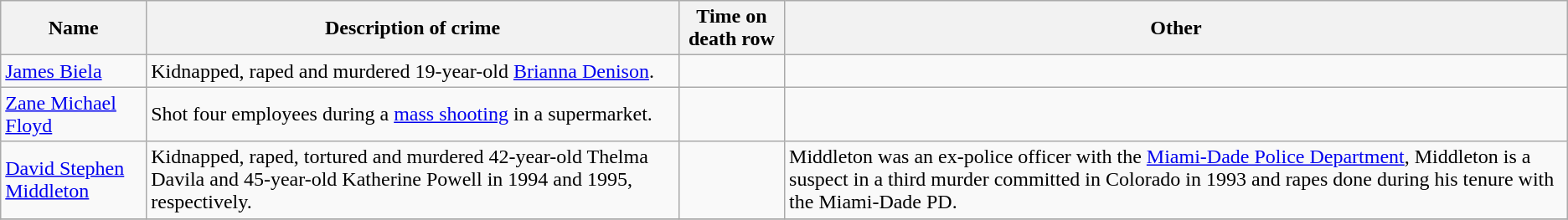<table class="wikitable sortable">
<tr>
<th>Name</th>
<th>Description of crime</th>
<th>Time on death row</th>
<th>Other</th>
</tr>
<tr>
<td><a href='#'>James Biela</a></td>
<td>Kidnapped, raped and murdered 19-year-old <a href='#'>Brianna Denison</a>.</td>
<td></td>
<td></td>
</tr>
<tr>
<td><a href='#'>Zane Michael Floyd</a></td>
<td>Shot four employees during a <a href='#'>mass shooting</a> in a supermarket.</td>
<td></td>
<td></td>
</tr>
<tr>
<td><a href='#'>David Stephen Middleton</a></td>
<td>Kidnapped, raped, tortured and murdered 42-year-old Thelma Davila and 45-year-old Katherine Powell in 1994 and 1995, respectively.</td>
<td></td>
<td>Middleton was an ex-police officer with the <a href='#'>Miami-Dade Police Department</a>, Middleton is a suspect in a third murder committed in Colorado in 1993 and rapes done during his tenure with the Miami-Dade PD.</td>
</tr>
<tr>
</tr>
</table>
